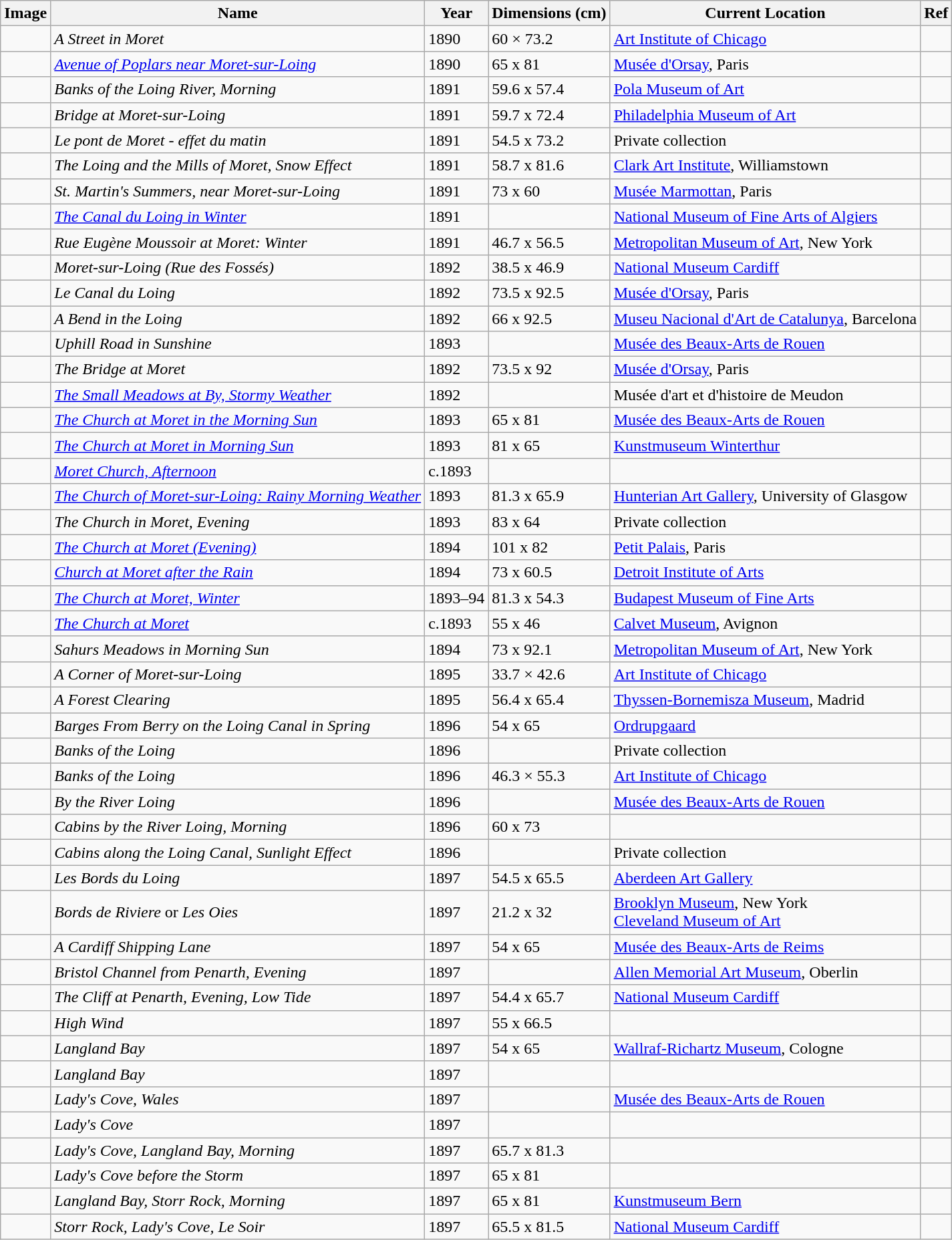<table class="sortable wikitable" style="margin-left:0.5em; text-align:left">
<tr>
<th>Image</th>
<th>Name</th>
<th>Year</th>
<th>Dimensions (cm)</th>
<th>Current Location</th>
<th>Ref</th>
</tr>
<tr>
<td></td>
<td><em>A Street in Moret</em></td>
<td>1890</td>
<td>60 × 73.2</td>
<td><a href='#'>Art Institute of Chicago</a></td>
<td></td>
</tr>
<tr>
<td></td>
<td><em><a href='#'>Avenue of Poplars near Moret-sur-Loing</a></em></td>
<td>1890</td>
<td>65 x 81</td>
<td><a href='#'>Musée d'Orsay</a>, Paris</td>
<td></td>
</tr>
<tr>
<td></td>
<td><em>Banks of the Loing River, Morning</em></td>
<td>1891</td>
<td>59.6 x 57.4</td>
<td><a href='#'>Pola Museum of Art</a></td>
<td></td>
</tr>
<tr>
<td></td>
<td><em>Bridge at Moret-sur-Loing</em></td>
<td>1891</td>
<td>59.7 x 72.4</td>
<td><a href='#'>Philadelphia Museum of Art</a></td>
<td></td>
</tr>
<tr>
<td></td>
<td><em>Le pont de Moret - effet du matin</em></td>
<td>1891</td>
<td>54.5 x 73.2</td>
<td>Private collection</td>
<td></td>
</tr>
<tr>
<td></td>
<td><em>The Loing and the Mills of Moret, Snow Effect</em></td>
<td>1891</td>
<td>58.7 x 81.6</td>
<td><a href='#'>Clark Art Institute</a>, Williamstown</td>
<td></td>
</tr>
<tr>
<td></td>
<td><em>St. Martin's Summers, near Moret-sur-Loing</em></td>
<td>1891</td>
<td>73 x 60</td>
<td><a href='#'>Musée Marmottan</a>, Paris</td>
<td></td>
</tr>
<tr>
<td></td>
<td><em><a href='#'>The Canal du Loing in Winter</a></em></td>
<td>1891</td>
<td></td>
<td><a href='#'>National Museum of Fine Arts of Algiers</a></td>
<td></td>
</tr>
<tr>
<td></td>
<td><em>Rue Eugène Moussoir at Moret: Winter</em></td>
<td>1891</td>
<td>46.7 x 56.5</td>
<td><a href='#'>Metropolitan Museum of Art</a>, New York</td>
<td></td>
</tr>
<tr>
<td></td>
<td><em>Moret-sur-Loing (Rue des Fossés)</em></td>
<td>1892</td>
<td>38.5 x 46.9</td>
<td><a href='#'>National Museum Cardiff</a></td>
<td></td>
</tr>
<tr>
<td></td>
<td><em>Le Canal du Loing</em></td>
<td>1892</td>
<td>73.5 x 92.5</td>
<td><a href='#'>Musée d'Orsay</a>, Paris</td>
<td></td>
</tr>
<tr>
<td></td>
<td><em>A Bend in the Loing</em></td>
<td>1892</td>
<td>66 x 92.5</td>
<td><a href='#'>Museu Nacional d'Art de Catalunya</a>, Barcelona</td>
<td></td>
</tr>
<tr>
<td></td>
<td><em>Uphill Road in Sunshine</em></td>
<td>1893</td>
<td></td>
<td><a href='#'>Musée des Beaux-Arts de Rouen</a></td>
<td></td>
</tr>
<tr>
<td></td>
<td><em>The Bridge at Moret</em></td>
<td>1892</td>
<td>73.5 x 92</td>
<td><a href='#'>Musée d'Orsay</a>, Paris</td>
<td></td>
</tr>
<tr>
<td></td>
<td><em><a href='#'>The Small Meadows at By, Stormy Weather</a></em></td>
<td>1892</td>
<td></td>
<td>Musée d'art et d'histoire de Meudon</td>
<td></td>
</tr>
<tr>
<td></td>
<td><em><a href='#'>The Church at Moret in the Morning Sun</a></em></td>
<td>1893</td>
<td>65 x 81</td>
<td><a href='#'>Musée des Beaux-Arts de Rouen</a></td>
<td></td>
</tr>
<tr>
<td></td>
<td><em><a href='#'>The Church at Moret in Morning Sun</a></em></td>
<td>1893</td>
<td>81 x 65</td>
<td><a href='#'>Kunstmuseum Winterthur</a></td>
<td></td>
</tr>
<tr>
<td></td>
<td><em><a href='#'>Moret Church, Afternoon</a></em></td>
<td>c.1893</td>
<td></td>
<td></td>
<td></td>
</tr>
<tr>
<td></td>
<td><em><a href='#'>The Church of Moret-sur-Loing: Rainy Morning Weather</a></em></td>
<td>1893</td>
<td>81.3 x 65.9</td>
<td><a href='#'>Hunterian Art Gallery</a>, University of Glasgow</td>
<td></td>
</tr>
<tr>
<td></td>
<td><em>The Church in Moret, Evening</em></td>
<td>1893</td>
<td>83 x 64</td>
<td>Private collection</td>
<td></td>
</tr>
<tr>
<td></td>
<td><em><a href='#'>The Church at Moret (Evening)</a></em></td>
<td>1894</td>
<td>101 x 82</td>
<td><a href='#'>Petit Palais</a>, Paris</td>
<td></td>
</tr>
<tr>
<td></td>
<td><em><a href='#'>Church at Moret after the Rain</a></em></td>
<td>1894</td>
<td>73 x 60.5</td>
<td><a href='#'>Detroit Institute of Arts</a></td>
<td></td>
</tr>
<tr>
<td></td>
<td><em><a href='#'>The Church at Moret, Winter</a></em></td>
<td>1893–94</td>
<td>81.3 x 54.3</td>
<td><a href='#'>Budapest Museum of Fine Arts</a></td>
<td></td>
</tr>
<tr>
<td></td>
<td><em><a href='#'>The Church at Moret</a></em></td>
<td>c.1893</td>
<td>55 x 46</td>
<td><a href='#'>Calvet Museum</a>, Avignon</td>
<td></td>
</tr>
<tr>
<td></td>
<td><em>Sahurs Meadows in Morning Sun</em></td>
<td>1894</td>
<td>73 x 92.1</td>
<td><a href='#'>Metropolitan Museum of Art</a>, New York</td>
<td></td>
</tr>
<tr>
<td></td>
<td><em>A Corner of Moret-sur-Loing</em></td>
<td>1895</td>
<td>33.7 × 42.6</td>
<td><a href='#'>Art Institute of Chicago</a></td>
<td></td>
</tr>
<tr>
<td></td>
<td><em>A Forest Clearing</em></td>
<td>1895</td>
<td>56.4 x 65.4</td>
<td><a href='#'>Thyssen-Bornemisza Museum</a>, Madrid</td>
<td></td>
</tr>
<tr>
<td></td>
<td><em>Barges From Berry on the Loing Canal in Spring</em></td>
<td>1896</td>
<td>54 x 65</td>
<td><a href='#'>Ordrupgaard</a></td>
<td></td>
</tr>
<tr>
<td></td>
<td><em>Banks of the Loing</em></td>
<td>1896</td>
<td></td>
<td>Private collection</td>
<td></td>
</tr>
<tr>
<td></td>
<td><em>Banks of the Loing</em></td>
<td>1896</td>
<td>46.3 × 55.3</td>
<td><a href='#'>Art Institute of Chicago</a></td>
<td></td>
</tr>
<tr>
<td></td>
<td><em>By the River Loing</em></td>
<td>1896</td>
<td></td>
<td><a href='#'>Musée des Beaux-Arts de Rouen</a></td>
<td></td>
</tr>
<tr>
<td></td>
<td><em>Cabins by the River Loing, Morning</em></td>
<td>1896</td>
<td>60 x 73</td>
<td></td>
<td></td>
</tr>
<tr>
<td></td>
<td><em>Cabins along the Loing Canal, Sunlight Effect</em></td>
<td>1896</td>
<td></td>
<td>Private collection</td>
<td></td>
</tr>
<tr>
<td></td>
<td><em>Les Bords du Loing</em></td>
<td>1897</td>
<td>54.5 x 65.5</td>
<td><a href='#'>Aberdeen Art Gallery</a></td>
<td></td>
</tr>
<tr>
<td></td>
<td><em>Bords de Riviere</em> or <em>Les Oies</em></td>
<td>1897</td>
<td>21.2 x 32</td>
<td><a href='#'>Brooklyn Museum</a>, New York<br><a href='#'>Cleveland Museum of Art</a></td>
<td></td>
</tr>
<tr>
<td></td>
<td><em>A Cardiff Shipping Lane</em></td>
<td>1897</td>
<td>54 x 65</td>
<td><a href='#'>Musée des Beaux-Arts de Reims</a></td>
<td></td>
</tr>
<tr>
<td></td>
<td><em>Bristol Channel from Penarth, Evening</em></td>
<td>1897</td>
<td></td>
<td><a href='#'>Allen Memorial Art Museum</a>, Oberlin</td>
<td></td>
</tr>
<tr>
<td></td>
<td><em>The Cliff at Penarth, Evening, Low Tide</em></td>
<td>1897</td>
<td>54.4 x 65.7</td>
<td><a href='#'>National Museum Cardiff</a></td>
<td></td>
</tr>
<tr>
<td></td>
<td><em>High Wind</em></td>
<td>1897</td>
<td>55 x 66.5</td>
<td></td>
<td></td>
</tr>
<tr>
<td></td>
<td><em>Langland Bay</em></td>
<td>1897</td>
<td>54 x 65</td>
<td><a href='#'>Wallraf-Richartz Museum</a>, Cologne</td>
<td></td>
</tr>
<tr>
<td></td>
<td><em>Langland Bay</em></td>
<td>1897</td>
<td></td>
<td></td>
<td></td>
</tr>
<tr>
<td></td>
<td><em>Lady's Cove, Wales</em></td>
<td>1897</td>
<td></td>
<td><a href='#'>Musée des Beaux-Arts de Rouen</a></td>
<td></td>
</tr>
<tr>
<td></td>
<td><em>Lady's Cove</em></td>
<td>1897</td>
<td></td>
<td></td>
<td></td>
</tr>
<tr>
<td></td>
<td><em>Lady's Cove, Langland Bay, Morning</em></td>
<td>1897</td>
<td>65.7 x 81.3</td>
<td></td>
<td></td>
</tr>
<tr>
<td></td>
<td><em>Lady's Cove before the Storm</em></td>
<td>1897</td>
<td>65 x 81</td>
<td></td>
<td></td>
</tr>
<tr>
<td></td>
<td><em>Langland Bay, Storr Rock, Morning</em></td>
<td>1897</td>
<td>65 x 81</td>
<td><a href='#'>Kunstmuseum Bern</a></td>
<td></td>
</tr>
<tr>
<td></td>
<td><em>Storr Rock, Lady's Cove, Le Soir</em></td>
<td>1897</td>
<td>65.5 x 81.5</td>
<td><a href='#'>National Museum Cardiff</a></td>
<td></td>
</tr>
</table>
